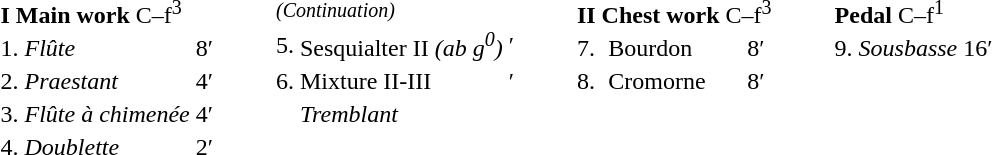<table cellpadding="18" cellspacing="24" border="0" style="border-collapse:collapse;">
<tr>
<td style="vertical-align:top"><br><table border="0">
<tr>
<td colspan="3"><strong>I Main work</strong> C–f<sup>3</sup><br></td>
</tr>
<tr>
<td>1.</td>
<td><em>Flûte</em></td>
<td>8′</td>
</tr>
<tr>
<td>2.</td>
<td><em>Praestant</em></td>
<td>4′</td>
</tr>
<tr>
<td>3.</td>
<td><em>Flûte à chimenée</em></td>
<td>4′</td>
</tr>
<tr>
<td>4.</td>
<td><em>Doublette</em></td>
<td>2′</td>
</tr>
</table>
</td>
<td style="vertical-align:top"><br><table border="0">
<tr>
<td colspan="3"><small><em>(Continuation)</em></small><br></td>
</tr>
<tr>
<td>5.</td>
<td>Sesquialter II <em>(ab g<sup>0</sup>)</em></td>
<td>′</td>
</tr>
<tr>
<td>6.</td>
<td>Mixture II-III</td>
<td>′</td>
</tr>
<tr>
<td></td>
<td><em>Tremblant</em></td>
</tr>
</table>
</td>
<td style="vertical-align:top"><br><table border="0">
<tr>
<td colspan="3"><strong>II Chest work</strong> C–f<sup>3</sup><br></td>
</tr>
<tr>
<td>7.</td>
<td>Bourdon</td>
<td>8′</td>
</tr>
<tr>
<td>8.</td>
<td>Cromorne</td>
<td>8′</td>
</tr>
</table>
</td>
<td style="vertical-align:top"><br><table border="0">
<tr>
<td colspan="3"><strong>Pedal</strong> C–f<sup>1</sup><br></td>
</tr>
<tr>
<td>9.</td>
<td><em>Sousbasse</em></td>
<td>16′</td>
</tr>
</table>
</td>
</tr>
</table>
